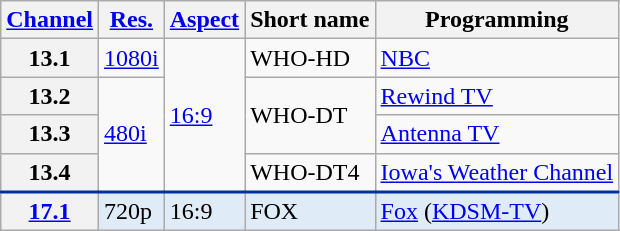<table class="wikitable">
<tr>
<th scope = "col"><a href='#'>Channel</a></th>
<th scope = "col"><a href='#'>Res.</a></th>
<th scope = "col"><a href='#'>Aspect</a></th>
<th scope = "col">Short name</th>
<th scope = "col">Programming</th>
</tr>
<tr>
<th scope = "row">13.1</th>
<td><a href='#'>1080i</a></td>
<td rowspan=4><a href='#'>16:9</a></td>
<td>WHO-HD</td>
<td><a href='#'>NBC</a></td>
</tr>
<tr>
<th scope = "row">13.2</th>
<td rowspan=3><a href='#'>480i</a></td>
<td rowspan=2>WHO-DT</td>
<td><a href='#'>Rewind TV</a></td>
</tr>
<tr>
<th scope = "row">13.3</th>
<td><a href='#'>Antenna TV</a></td>
</tr>
<tr>
<th scope = "row">13.4</th>
<td>WHO-DT4</td>
<td><a href='#'>Iowa's Weather Channel</a></td>
</tr>
<tr style="background-color:#DFEBF6; border-top: 2px solid #003399;">
<th scope = "row"><a href='#'>17.1</a></th>
<td>720p</td>
<td>16:9</td>
<td>FOX</td>
<td><a href='#'>Fox</a> (<a href='#'>KDSM-TV</a>)</td>
</tr>
</table>
